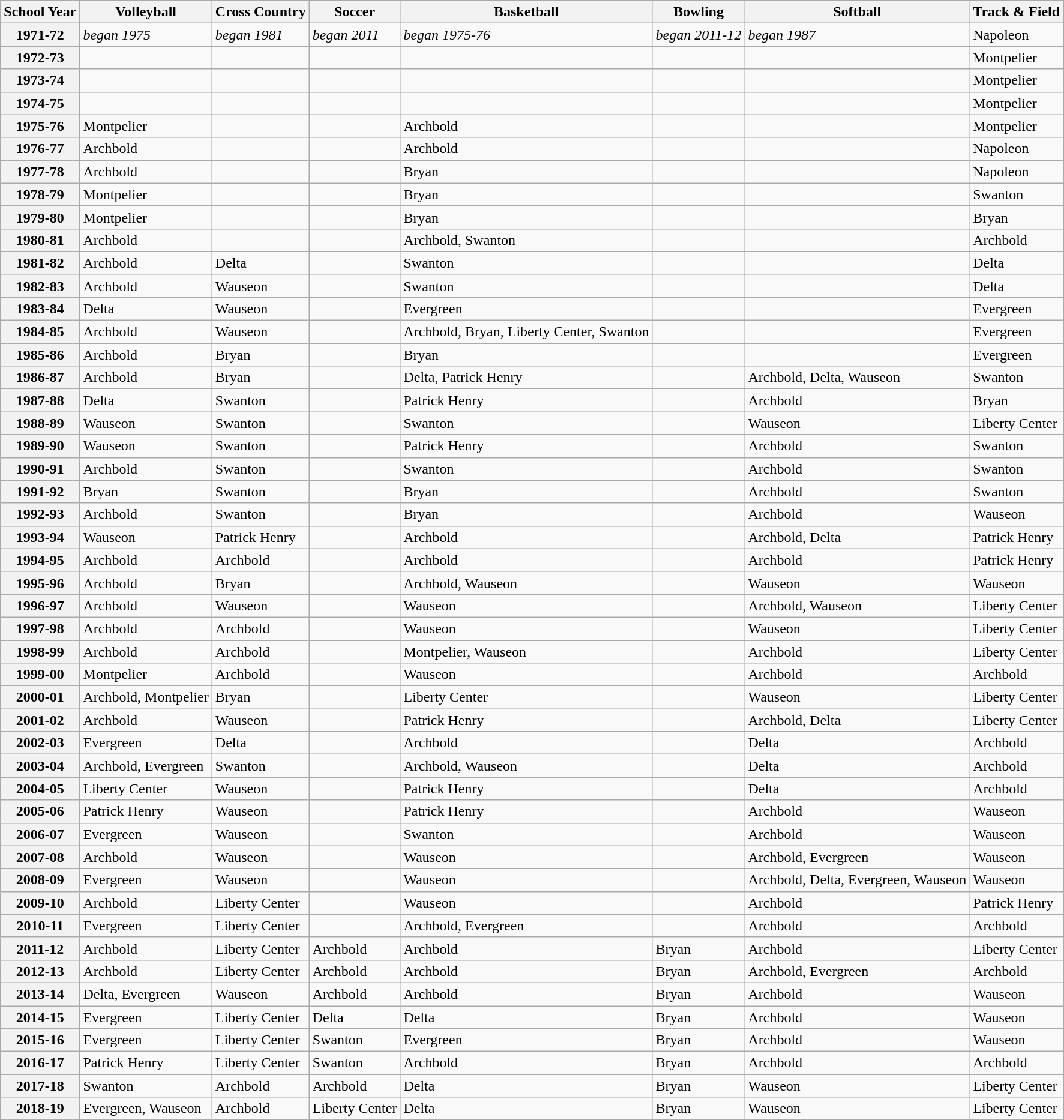<table class="wikitable">
<tr>
<th>School Year</th>
<th>Volleyball</th>
<th>Cross Country</th>
<th>Soccer</th>
<th>Basketball</th>
<th>Bowling</th>
<th>Softball</th>
<th>Track & Field</th>
</tr>
<tr align="left">
<th>1971-72</th>
<td><em>began 1975</em></td>
<td><em>began 1981</em></td>
<td><em>began 2011</em></td>
<td><em>began 1975-76</em></td>
<td><em>began 2011-12</em></td>
<td><em>began 1987</em></td>
<td>Napoleon</td>
</tr>
<tr align="left">
<th>1972-73</th>
<td></td>
<td></td>
<td></td>
<td></td>
<td></td>
<td></td>
<td>Montpelier</td>
</tr>
<tr align="left">
<th>1973-74</th>
<td></td>
<td></td>
<td></td>
<td></td>
<td></td>
<td></td>
<td>Montpelier</td>
</tr>
<tr align="left">
<th>1974-75</th>
<td></td>
<td></td>
<td></td>
<td></td>
<td></td>
<td></td>
<td>Montpelier</td>
</tr>
<tr align="left">
<th>1975-76</th>
<td>Montpelier</td>
<td></td>
<td></td>
<td>Archbold</td>
<td></td>
<td></td>
<td>Montpelier</td>
</tr>
<tr align="left">
<th>1976-77</th>
<td>Archbold</td>
<td></td>
<td></td>
<td>Archbold</td>
<td></td>
<td></td>
<td>Napoleon</td>
</tr>
<tr align="left">
<th>1977-78</th>
<td>Archbold</td>
<td></td>
<td></td>
<td>Bryan</td>
<td></td>
<td></td>
<td>Napoleon</td>
</tr>
<tr align="left">
<th>1978-79</th>
<td>Montpelier</td>
<td></td>
<td></td>
<td>Bryan</td>
<td></td>
<td></td>
<td>Swanton</td>
</tr>
<tr align="left">
<th>1979-80</th>
<td>Montpelier</td>
<td></td>
<td></td>
<td>Bryan</td>
<td></td>
<td></td>
<td>Bryan</td>
</tr>
<tr align="left">
<th>1980-81</th>
<td>Archbold</td>
<td></td>
<td></td>
<td>Archbold, Swanton</td>
<td></td>
<td></td>
<td>Archbold</td>
</tr>
<tr align="left">
<th>1981-82</th>
<td>Archbold</td>
<td>Delta</td>
<td></td>
<td>Swanton</td>
<td></td>
<td></td>
<td>Delta</td>
</tr>
<tr align="left">
<th>1982-83</th>
<td>Archbold</td>
<td>Wauseon</td>
<td></td>
<td>Swanton</td>
<td></td>
<td></td>
<td>Delta</td>
</tr>
<tr align="left">
<th>1983-84</th>
<td>Delta</td>
<td>Wauseon</td>
<td></td>
<td>Evergreen</td>
<td></td>
<td></td>
<td>Evergreen</td>
</tr>
<tr align="left">
<th>1984-85</th>
<td>Archbold</td>
<td>Wauseon</td>
<td></td>
<td>Archbold, Bryan, Liberty Center, Swanton</td>
<td></td>
<td></td>
<td>Evergreen</td>
</tr>
<tr align="left">
<th>1985-86</th>
<td>Archbold</td>
<td>Bryan</td>
<td></td>
<td>Bryan</td>
<td></td>
<td></td>
<td>Evergreen</td>
</tr>
<tr align="left">
<th>1986-87</th>
<td>Archbold</td>
<td>Bryan</td>
<td></td>
<td>Delta, Patrick Henry</td>
<td></td>
<td>Archbold, Delta, Wauseon</td>
<td>Swanton</td>
</tr>
<tr align="left">
<th>1987-88</th>
<td>Delta</td>
<td>Swanton</td>
<td></td>
<td>Patrick Henry</td>
<td></td>
<td>Archbold</td>
<td>Bryan</td>
</tr>
<tr align="left">
<th>1988-89</th>
<td>Wauseon</td>
<td>Swanton</td>
<td></td>
<td>Swanton</td>
<td></td>
<td>Wauseon</td>
<td>Liberty Center</td>
</tr>
<tr align="left">
<th>1989-90</th>
<td>Wauseon</td>
<td>Swanton</td>
<td></td>
<td>Patrick Henry</td>
<td></td>
<td>Archbold</td>
<td>Swanton</td>
</tr>
<tr align="left">
<th>1990-91</th>
<td>Archbold</td>
<td>Swanton</td>
<td></td>
<td>Swanton</td>
<td></td>
<td>Archbold</td>
<td>Swanton</td>
</tr>
<tr align="left">
<th>1991-92</th>
<td>Bryan</td>
<td>Swanton</td>
<td></td>
<td>Bryan</td>
<td></td>
<td>Archbold</td>
<td>Swanton</td>
</tr>
<tr align="left">
<th>1992-93</th>
<td>Archbold</td>
<td>Swanton</td>
<td></td>
<td>Bryan</td>
<td></td>
<td>Archbold</td>
<td>Wauseon</td>
</tr>
<tr align="left">
<th>1993-94</th>
<td>Wauseon</td>
<td>Patrick Henry</td>
<td></td>
<td>Archbold</td>
<td></td>
<td>Archbold, Delta</td>
<td>Patrick Henry</td>
</tr>
<tr align="left">
<th>1994-95</th>
<td>Archbold</td>
<td>Archbold</td>
<td></td>
<td>Archbold</td>
<td></td>
<td>Archbold</td>
<td>Patrick Henry</td>
</tr>
<tr align="left">
<th>1995-96</th>
<td>Archbold</td>
<td>Bryan</td>
<td></td>
<td>Archbold, Wauseon</td>
<td></td>
<td>Wauseon</td>
<td>Wauseon</td>
</tr>
<tr align="left">
<th>1996-97</th>
<td>Archbold</td>
<td>Wauseon</td>
<td></td>
<td>Wauseon</td>
<td></td>
<td>Archbold, Wauseon</td>
<td>Liberty Center</td>
</tr>
<tr align="left">
<th>1997-98</th>
<td>Archbold</td>
<td>Archbold</td>
<td></td>
<td>Wauseon</td>
<td></td>
<td>Wauseon</td>
<td>Liberty Center</td>
</tr>
<tr align="left">
<th>1998-99</th>
<td>Archbold</td>
<td>Archbold</td>
<td></td>
<td>Montpelier, Wauseon</td>
<td></td>
<td>Archbold</td>
<td>Liberty Center</td>
</tr>
<tr align="left">
<th>1999-00</th>
<td>Montpelier</td>
<td>Archbold</td>
<td></td>
<td>Wauseon</td>
<td></td>
<td>Archbold</td>
<td>Archbold</td>
</tr>
<tr align="left">
<th>2000-01</th>
<td>Archbold, Montpelier</td>
<td>Bryan</td>
<td></td>
<td>Liberty Center</td>
<td></td>
<td>Wauseon</td>
<td>Liberty Center</td>
</tr>
<tr align="left">
<th>2001-02</th>
<td>Archbold</td>
<td>Wauseon</td>
<td></td>
<td>Patrick Henry</td>
<td></td>
<td>Archbold, Delta</td>
<td>Liberty Center</td>
</tr>
<tr align="left">
<th>2002-03</th>
<td>Evergreen</td>
<td>Delta</td>
<td></td>
<td>Archbold</td>
<td></td>
<td>Delta</td>
<td>Archbold</td>
</tr>
<tr align="left">
<th>2003-04</th>
<td>Archbold, Evergreen</td>
<td>Swanton</td>
<td></td>
<td>Archbold, Wauseon</td>
<td></td>
<td>Delta</td>
<td>Archbold</td>
</tr>
<tr align="left">
<th>2004-05</th>
<td>Liberty Center</td>
<td>Wauseon</td>
<td></td>
<td>Patrick Henry</td>
<td></td>
<td>Delta</td>
<td>Archbold</td>
</tr>
<tr align="left">
<th>2005-06</th>
<td>Patrick Henry</td>
<td>Wauseon</td>
<td></td>
<td>Patrick Henry</td>
<td></td>
<td>Archbold</td>
<td>Wauseon</td>
</tr>
<tr align="left">
<th>2006-07</th>
<td>Evergreen</td>
<td>Wauseon</td>
<td></td>
<td>Swanton</td>
<td></td>
<td>Archbold</td>
<td>Wauseon</td>
</tr>
<tr align="left">
<th>2007-08</th>
<td>Archbold</td>
<td>Wauseon</td>
<td></td>
<td>Wauseon</td>
<td></td>
<td>Archbold, Evergreen</td>
<td>Wauseon</td>
</tr>
<tr align="left">
<th>2008-09</th>
<td>Evergreen</td>
<td>Wauseon</td>
<td></td>
<td>Wauseon</td>
<td></td>
<td>Archbold, Delta, Evergreen, Wauseon</td>
<td>Wauseon</td>
</tr>
<tr align="left">
<th>2009-10</th>
<td>Archbold</td>
<td>Liberty Center</td>
<td></td>
<td>Wauseon</td>
<td></td>
<td>Archbold</td>
<td>Patrick Henry</td>
</tr>
<tr align="left">
<th>2010-11</th>
<td>Evergreen</td>
<td>Liberty Center</td>
<td></td>
<td>Archbold, Evergreen</td>
<td></td>
<td>Archbold</td>
<td>Archbold</td>
</tr>
<tr align="left">
<th>2011-12</th>
<td>Archbold</td>
<td>Liberty Center</td>
<td>Archbold</td>
<td>Archbold</td>
<td>Bryan</td>
<td>Archbold</td>
<td>Liberty Center</td>
</tr>
<tr align="left">
<th>2012-13</th>
<td>Archbold</td>
<td>Liberty Center</td>
<td>Archbold</td>
<td>Archbold</td>
<td>Bryan</td>
<td>Archbold, Evergreen</td>
<td>Archbold</td>
</tr>
<tr align="left">
<th>2013-14</th>
<td>Delta, Evergreen</td>
<td>Wauseon</td>
<td>Archbold</td>
<td>Archbold</td>
<td>Bryan</td>
<td>Archbold</td>
<td>Wauseon</td>
</tr>
<tr align="left">
<th>2014-15</th>
<td>Evergreen</td>
<td>Liberty Center</td>
<td>Delta</td>
<td>Delta</td>
<td>Bryan</td>
<td>Archbold</td>
<td>Wauseon</td>
</tr>
<tr align="left">
<th>2015-16</th>
<td>Evergreen</td>
<td>Liberty Center</td>
<td>Swanton</td>
<td>Evergreen</td>
<td>Bryan</td>
<td>Archbold</td>
<td>Wauseon</td>
</tr>
<tr align="left">
<th>2016-17</th>
<td>Patrick Henry</td>
<td>Liberty Center</td>
<td>Swanton</td>
<td>Archbold</td>
<td>Bryan</td>
<td>Archbold</td>
<td>Archbold</td>
</tr>
<tr align="left">
<th>2017-18</th>
<td>Swanton</td>
<td>Archbold</td>
<td>Archbold</td>
<td>Delta</td>
<td>Bryan</td>
<td>Wauseon</td>
<td>Liberty Center</td>
</tr>
<tr align="left">
<th>2018-19</th>
<td>Evergreen, Wauseon</td>
<td>Archbold</td>
<td>Liberty Center</td>
<td>Delta</td>
<td>Bryan</td>
<td>Wauseon</td>
<td>Liberty Center</td>
</tr>
<tr align="left">
</tr>
</table>
